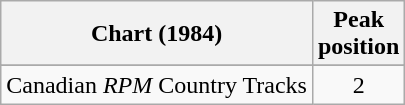<table class="wikitable sortable">
<tr>
<th align="left">Chart (1984)</th>
<th align="center">Peak<br>position</th>
</tr>
<tr>
</tr>
<tr>
<td align="left">Canadian <em>RPM</em> Country Tracks</td>
<td align="center">2</td>
</tr>
</table>
